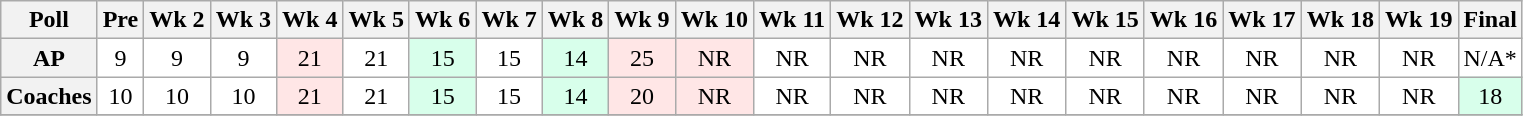<table class="wikitable" style="white-space:nowrap;text-align:center;">
<tr>
<th>Poll</th>
<th>Pre</th>
<th>Wk 2</th>
<th>Wk 3</th>
<th>Wk 4</th>
<th>Wk 5</th>
<th>Wk 6</th>
<th>Wk 7</th>
<th>Wk 8</th>
<th>Wk 9</th>
<th>Wk 10</th>
<th>Wk 11</th>
<th>Wk 12</th>
<th>Wk 13</th>
<th>Wk 14</th>
<th>Wk 15</th>
<th>Wk 16</th>
<th>Wk 17</th>
<th>Wk 18</th>
<th>Wk 19</th>
<th>Final</th>
</tr>
<tr>
<th>AP</th>
<td style="background:#FFF;">9</td>
<td style="background:#FFF;">9</td>
<td style="background:#FFF;">9</td>
<td style="background:#FFE6E6;">21</td>
<td style="background:#FFF;">21</td>
<td style="background:#D8FFEB;">15</td>
<td style="background:#FFF;">15</td>
<td style="background:#D8FFEB;">14</td>
<td style="background:#FFE6E6;">25</td>
<td style="background:#FFE6E6;">NR</td>
<td style="background:#FFF;">NR</td>
<td style="background:#FFF;">NR</td>
<td style="background:#FFF;">NR</td>
<td style="background:#FFF;">NR</td>
<td style="background:#FFF;">NR</td>
<td style="background:#FFF;">NR</td>
<td style="background:#FFF;">NR</td>
<td style="background:#FFF;">NR</td>
<td style="background:#FFF;">NR</td>
<td style="background:#FFF;">N/A*</td>
</tr>
<tr>
<th>Coaches</th>
<td style="background:#FFF;">10</td>
<td style="background:#FFF;">10</td>
<td style="background:#FFF;">10</td>
<td style="background:#FFE6E6;">21</td>
<td style="background:#FFF;">21</td>
<td style="background:#D8FFEB;">15</td>
<td style="background:#FFF;">15</td>
<td style="background:#D8FFEB;">14</td>
<td style="background:#FFE6E6;">20</td>
<td style="background:#FFE6E6;">NR</td>
<td style="background:#FFF;">NR</td>
<td style="background:#FFF;">NR</td>
<td style="background:#FFF;">NR</td>
<td style="background:#FFF;">NR</td>
<td style="background:#FFF;">NR</td>
<td style="background:#FFF;">NR</td>
<td style="background:#FFF;">NR</td>
<td style="background:#FFF;">NR</td>
<td style="background:#FFF;">NR</td>
<td style="background:#D8FFEB;">18</td>
</tr>
<tr>
</tr>
</table>
